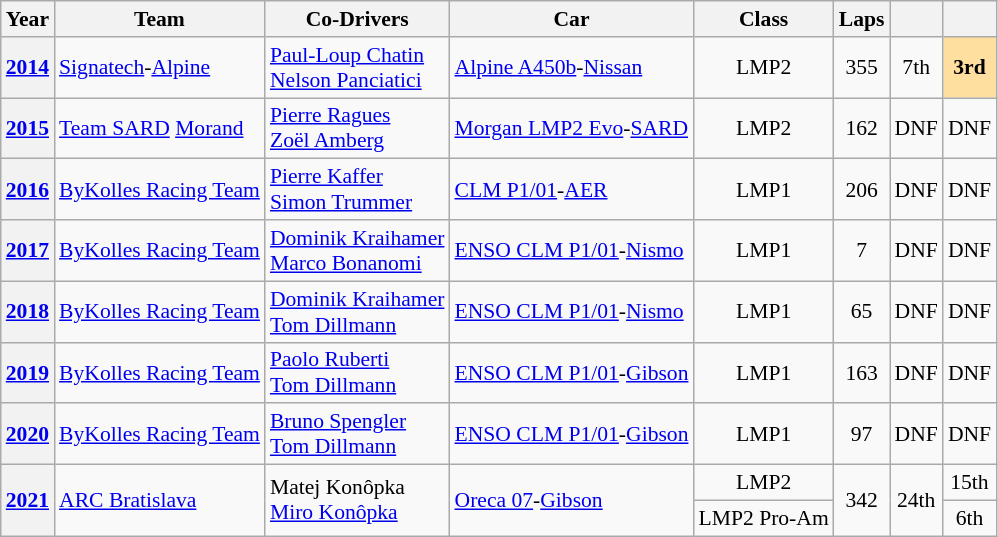<table class="wikitable" style="text-align:center; font-size:90%">
<tr>
<th>Year</th>
<th>Team</th>
<th>Co-Drivers</th>
<th>Car</th>
<th>Class</th>
<th>Laps</th>
<th></th>
<th></th>
</tr>
<tr>
<th><a href='#'>2014</a></th>
<td align="left"> <a href='#'>Signatech</a>-<a href='#'>Alpine</a></td>
<td align="left"> <a href='#'>Paul-Loup Chatin</a><br> <a href='#'>Nelson Panciatici</a></td>
<td align="left"><a href='#'>Alpine A450b</a>-<a href='#'>Nissan</a></td>
<td>LMP2</td>
<td>355</td>
<td>7th</td>
<td style="background:#FFDF9F;"><strong>3rd</strong></td>
</tr>
<tr>
<th><a href='#'>2015</a></th>
<td align="left"> <a href='#'>Team SARD</a> <a href='#'>Morand</a></td>
<td align="left"> <a href='#'>Pierre Ragues</a><br> <a href='#'>Zoël Amberg</a></td>
<td align="left"><a href='#'>Morgan LMP2 Evo</a>-<a href='#'>SARD</a></td>
<td>LMP2</td>
<td>162</td>
<td>DNF</td>
<td>DNF</td>
</tr>
<tr>
<th><a href='#'>2016</a></th>
<td align="left"> <a href='#'>ByKolles Racing Team</a></td>
<td align="left"> <a href='#'>Pierre Kaffer</a><br> <a href='#'>Simon Trummer</a></td>
<td align="left"><a href='#'>CLM P1/01</a>-<a href='#'>AER</a></td>
<td>LMP1</td>
<td>206</td>
<td>DNF</td>
<td>DNF</td>
</tr>
<tr>
<th><a href='#'>2017</a></th>
<td align="left" nowrap> <a href='#'>ByKolles Racing Team</a></td>
<td align="left" nowrap> <a href='#'>Dominik Kraihamer</a><br> <a href='#'>Marco Bonanomi</a></td>
<td align="left" nowrap><a href='#'>ENSO CLM P1/01</a>-<a href='#'>Nismo</a></td>
<td>LMP1</td>
<td>7</td>
<td>DNF</td>
<td>DNF</td>
</tr>
<tr>
<th><a href='#'>2018</a></th>
<td align="left"> <a href='#'>ByKolles Racing Team</a></td>
<td align="left"> <a href='#'>Dominik Kraihamer</a><br> <a href='#'>Tom Dillmann</a></td>
<td align="left"><a href='#'>ENSO CLM P1/01</a>-<a href='#'>Nismo</a></td>
<td>LMP1</td>
<td>65</td>
<td>DNF</td>
<td>DNF</td>
</tr>
<tr>
<th><a href='#'>2019</a></th>
<td align="left"> <a href='#'>ByKolles Racing Team</a></td>
<td align="left"> <a href='#'>Paolo Ruberti</a><br> <a href='#'>Tom Dillmann</a></td>
<td align="left"><a href='#'>ENSO CLM P1/01</a>-<a href='#'>Gibson</a></td>
<td>LMP1</td>
<td>163</td>
<td>DNF</td>
<td>DNF</td>
</tr>
<tr>
<th><a href='#'>2020</a></th>
<td align="left"> <a href='#'>ByKolles Racing Team</a></td>
<td align="left"> <a href='#'>Bruno Spengler</a><br> <a href='#'>Tom Dillmann</a></td>
<td align="left"><a href='#'>ENSO CLM P1/01</a>-<a href='#'>Gibson</a></td>
<td>LMP1</td>
<td>97</td>
<td>DNF</td>
<td>DNF</td>
</tr>
<tr>
<th rowspan=2><a href='#'>2021</a></th>
<td rowspan=2 align="left"> <a href='#'>ARC Bratislava</a></td>
<td rowspan=2 align="left"> Matej Konôpka<br> <a href='#'>Miro Konôpka</a></td>
<td rowspan=2 align="left"><a href='#'>Oreca 07</a>-<a href='#'>Gibson</a></td>
<td>LMP2</td>
<td rowspan=2>342</td>
<td rowspan=2>24th</td>
<td>15th</td>
</tr>
<tr>
<td>LMP2 Pro-Am</td>
<td>6th</td>
</tr>
</table>
